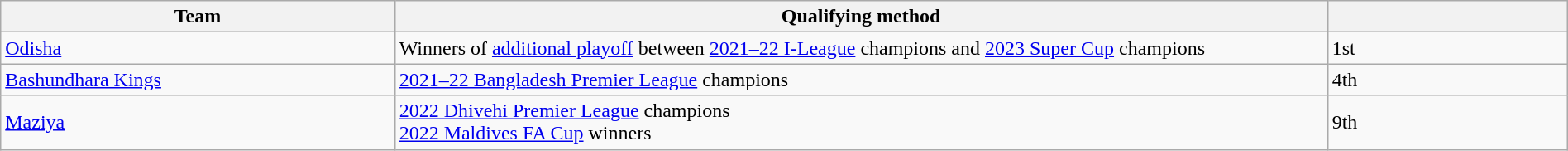<table class="wikitable" style="table-layout:fixed;width:100%;">
<tr>
<th width=25%>Team</th>
<th width=60%>Qualifying method</th>
<th width=15%> </th>
</tr>
<tr>
<td> <a href='#'>Odisha</a></td>
<td>Winners of <a href='#'>additional playoff</a> between <a href='#'>2021–22 I-League</a> champions and <a href='#'>2023 Super Cup</a> champions</td>
<td>1st</td>
</tr>
<tr>
<td> <a href='#'>Bashundhara Kings</a></td>
<td><a href='#'>2021–22 Bangladesh Premier League</a> champions</td>
<td>4th </td>
</tr>
<tr>
<td> <a href='#'>Maziya</a></td>
<td><a href='#'>2022 Dhivehi Premier League</a> champions<br><a href='#'>2022 Maldives FA Cup</a> winners</td>
<td>9th </td>
</tr>
</table>
